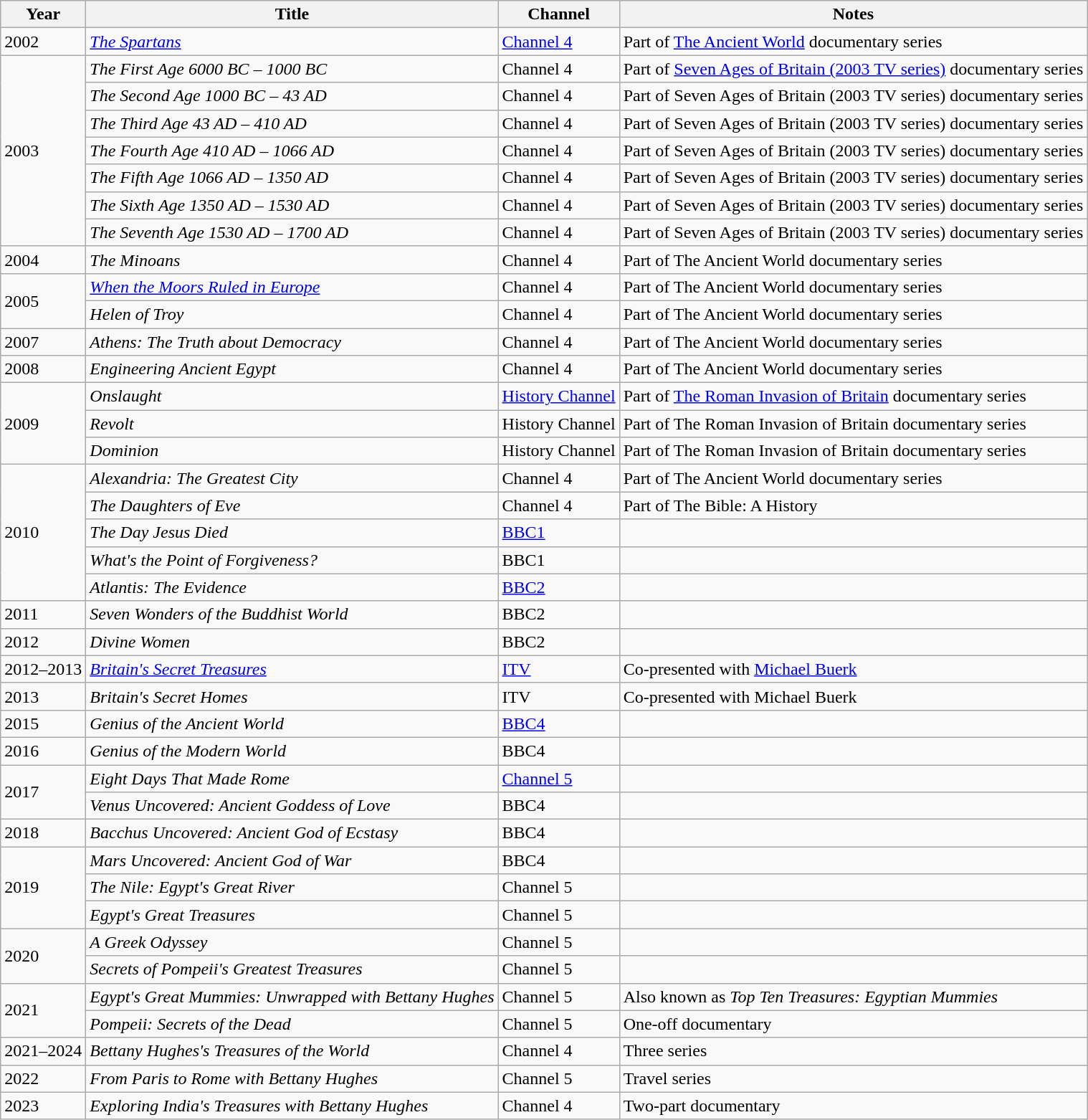<table class="wikitable sortable">
<tr>
<th>Year</th>
<th>Title</th>
<th>Channel</th>
<th>Notes</th>
</tr>
<tr>
<td>2002</td>
<td><em><a href='#'>The Spartans</a></em></td>
<td><a href='#'>Channel 4</a></td>
<td>Part of <a href='#'>The Ancient World</a> documentary series</td>
</tr>
<tr>
<td rowspan="7">2003</td>
<td><em>The First Age 6000 BC – 1000 BC</em></td>
<td>Channel 4</td>
<td>Part of <a href='#'>Seven Ages of Britain (2003 TV series)</a> documentary series</td>
</tr>
<tr>
<td><em>The Second Age 1000 BC – 43 AD</em></td>
<td>Channel 4</td>
<td>Part of Seven Ages of Britain (2003 TV series) documentary series</td>
</tr>
<tr>
<td><em>The Third Age 43 AD – 410 AD</em></td>
<td>Channel 4</td>
<td>Part of Seven Ages of Britain (2003 TV series) documentary series</td>
</tr>
<tr>
<td><em>The Fourth Age 410 AD – 1066 AD</em></td>
<td>Channel 4</td>
<td>Part of Seven Ages of Britain (2003 TV series) documentary series</td>
</tr>
<tr>
<td><em>The Fifth Age 1066 AD – 1350 AD</em></td>
<td>Channel 4</td>
<td>Part of Seven Ages of Britain (2003 TV series) documentary series</td>
</tr>
<tr>
<td><em>The Sixth Age 1350 AD – 1530 AD</em></td>
<td>Channel 4</td>
<td>Part of Seven Ages of Britain (2003 TV series) documentary series</td>
</tr>
<tr>
<td><em>The Seventh Age 1530 AD – 1700 AD</em></td>
<td>Channel 4</td>
<td>Part of Seven Ages of Britain (2003 TV series) documentary series</td>
</tr>
<tr>
<td>2004</td>
<td><em>The Minoans</em></td>
<td>Channel 4</td>
<td>Part of The Ancient World documentary series</td>
</tr>
<tr>
<td rowspan="2">2005</td>
<td><em><a href='#'>When the Moors Ruled in Europe</a></em></td>
<td>Channel 4</td>
<td>Part of The Ancient World documentary series</td>
</tr>
<tr>
<td><em>Helen of Troy</em></td>
<td>Channel 4</td>
<td>Part of The Ancient World documentary series</td>
</tr>
<tr>
<td>2007</td>
<td><em>Athens: The Truth about Democracy</em></td>
<td>Channel 4</td>
<td>Part of The Ancient World documentary series</td>
</tr>
<tr>
<td>2008</td>
<td><em>Engineering Ancient Egypt</em></td>
<td>Channel 4</td>
<td>Part of The Ancient World documentary series</td>
</tr>
<tr>
<td rowspan="3">2009</td>
<td><em>Onslaught</em></td>
<td><a href='#'>History Channel</a></td>
<td>Part of <a href='#'>The Roman Invasion of Britain</a> documentary series</td>
</tr>
<tr>
<td><em>Revolt</em></td>
<td>History Channel</td>
<td>Part of The Roman Invasion of Britain documentary series</td>
</tr>
<tr>
<td><em>Dominion</em></td>
<td>History Channel</td>
<td>Part of The Roman Invasion of Britain documentary series</td>
</tr>
<tr>
<td rowspan="5">2010</td>
<td><em>Alexandria: The Greatest City</em></td>
<td>Channel 4</td>
<td>Part of The Ancient World documentary series</td>
</tr>
<tr>
<td><em>The Daughters of Eve</em></td>
<td>Channel 4</td>
<td>Part of The Bible: A History</td>
</tr>
<tr>
<td><em>The Day Jesus Died</em></td>
<td><a href='#'>BBC1</a></td>
<td></td>
</tr>
<tr>
<td><em>What's the Point of Forgiveness?</em></td>
<td>BBC1</td>
<td></td>
</tr>
<tr>
<td><em>Atlantis: The Evidence </em></td>
<td><a href='#'>BBC2</a></td>
<td></td>
</tr>
<tr>
<td>2011</td>
<td><em>Seven Wonders of the Buddhist World</em></td>
<td>BBC2</td>
<td></td>
</tr>
<tr>
<td>2012</td>
<td><em>Divine Women</em></td>
<td>BBC2</td>
<td></td>
</tr>
<tr>
<td>2012–2013</td>
<td><em><a href='#'>Britain's Secret Treasures</a></em></td>
<td><a href='#'>ITV</a></td>
<td>Co-presented with <a href='#'>Michael Buerk</a></td>
</tr>
<tr>
<td>2013</td>
<td><em>Britain's Secret Homes</em></td>
<td>ITV</td>
<td>Co-presented with Michael Buerk</td>
</tr>
<tr>
<td>2015</td>
<td><em>Genius of the Ancient World</em></td>
<td><a href='#'>BBC4</a></td>
<td></td>
</tr>
<tr>
<td>2016</td>
<td><em>Genius of the Modern World</em></td>
<td>BBC4</td>
<td></td>
</tr>
<tr>
<td rowspan="2">2017</td>
<td><em>Eight Days That Made Rome</em></td>
<td><a href='#'>Channel 5</a></td>
<td></td>
</tr>
<tr>
<td><em>Venus Uncovered: Ancient Goddess of Love</em></td>
<td>BBC4</td>
<td></td>
</tr>
<tr>
<td>2018</td>
<td><em>Bacchus Uncovered: Ancient God of Ecstasy</em></td>
<td>BBC4</td>
<td></td>
</tr>
<tr>
<td rowspan="3">2019</td>
<td><em>Mars Uncovered: Ancient God of War</em></td>
<td>BBC4</td>
<td></td>
</tr>
<tr>
<td><em>The Nile: Egypt's Great River</em></td>
<td>Channel 5</td>
<td></td>
</tr>
<tr>
<td><em>Egypt's Great Treasures</em></td>
<td>Channel 5</td>
<td></td>
</tr>
<tr>
<td rowspan="2">2020</td>
<td><em>A Greek Odyssey</em></td>
<td>Channel 5</td>
<td></td>
</tr>
<tr>
<td><em>Secrets of Pompeii's Greatest Treasures</em></td>
<td>Channel 5</td>
<td></td>
</tr>
<tr>
<td rowspan="2">2021</td>
<td><em>Egypt's Great Mummies: Unwrapped with Bettany Hughes</em></td>
<td>Channel 5</td>
<td>Also known as <em>Top Ten Treasures: Egyptian Mummies</em></td>
</tr>
<tr>
<td><em>Pompeii: Secrets of the Dead</em></td>
<td>Channel 5</td>
<td>One-off documentary</td>
</tr>
<tr>
<td>2021–2024</td>
<td><em>Bettany Hughes's Treasures of the World</em></td>
<td>Channel 4</td>
<td>Three series</td>
</tr>
<tr>
<td>2022</td>
<td><em>From Paris to Rome with Bettany Hughes</em></td>
<td>Channel 5</td>
<td>Travel series</td>
</tr>
<tr>
<td>2023</td>
<td><em>Exploring India's Treasures with Bettany Hughes</em></td>
<td>Channel 4</td>
<td>Two-part documentary</td>
</tr>
</table>
